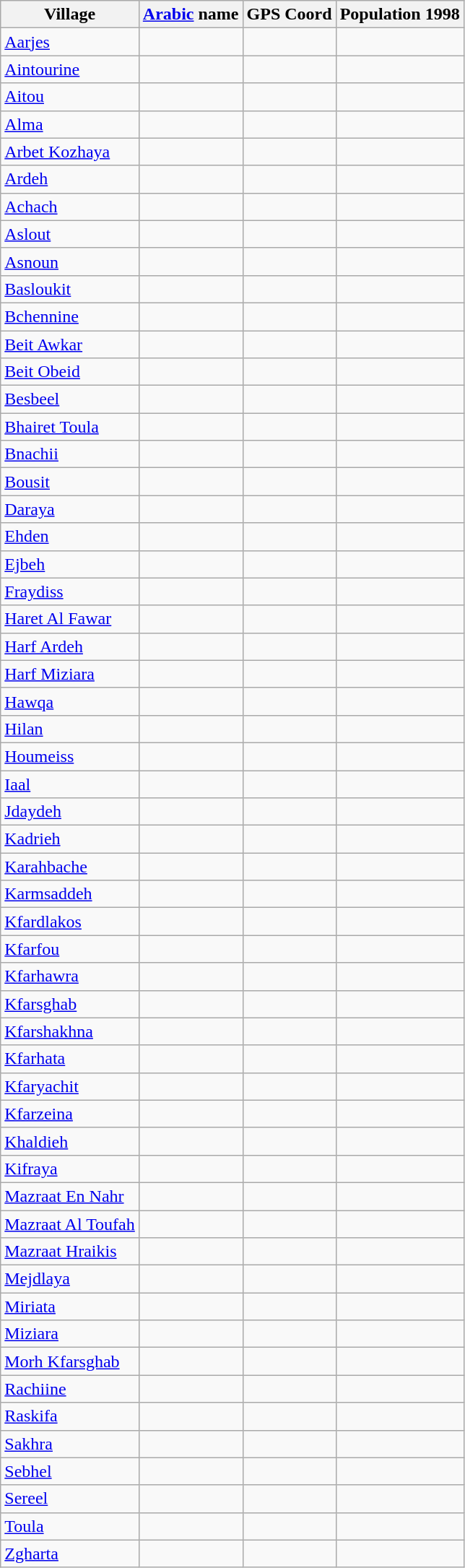<table class="wikitable">
<tr>
<th>Village</th>
<th><a href='#'>Arabic</a> name</th>
<th>GPS Coord</th>
<th>Population 1998</th>
</tr>
<tr>
<td><a href='#'>Aarjes</a></td>
<td></td>
<td></td>
<td></td>
</tr>
<tr>
<td><a href='#'>Aintourine</a></td>
<td></td>
<td></td>
<td></td>
</tr>
<tr>
<td><a href='#'>Aitou</a></td>
<td></td>
<td></td>
<td></td>
</tr>
<tr>
<td><a href='#'>Alma</a></td>
<td></td>
<td></td>
<td></td>
</tr>
<tr>
<td><a href='#'>Arbet Kozhaya</a></td>
<td></td>
<td></td>
<td></td>
</tr>
<tr>
<td><a href='#'>Ardeh</a></td>
<td></td>
<td></td>
<td></td>
</tr>
<tr>
<td><a href='#'>Achach</a></td>
<td></td>
<td></td>
<td></td>
</tr>
<tr>
<td><a href='#'>Aslout</a></td>
<td></td>
<td></td>
<td></td>
</tr>
<tr>
<td><a href='#'>Asnoun</a></td>
<td></td>
<td></td>
<td></td>
</tr>
<tr>
<td><a href='#'>Basloukit</a></td>
<td></td>
<td></td>
<td></td>
</tr>
<tr>
<td><a href='#'>Bchennine</a></td>
<td></td>
<td></td>
<td></td>
</tr>
<tr>
<td><a href='#'>Beit Awkar</a></td>
<td></td>
<td></td>
<td></td>
</tr>
<tr>
<td><a href='#'>Beit Obeid</a></td>
<td></td>
<td></td>
<td></td>
</tr>
<tr>
<td><a href='#'>Besbeel</a></td>
<td></td>
<td></td>
<td></td>
</tr>
<tr>
<td><a href='#'>Bhairet Toula</a></td>
<td></td>
<td></td>
<td></td>
</tr>
<tr>
<td><a href='#'>Bnachii</a></td>
<td></td>
<td></td>
<td></td>
</tr>
<tr>
<td><a href='#'>Bousit</a></td>
<td></td>
<td></td>
<td></td>
</tr>
<tr>
<td><a href='#'>Daraya</a></td>
<td></td>
<td></td>
<td></td>
</tr>
<tr>
<td><a href='#'>Ehden</a></td>
<td></td>
<td></td>
<td></td>
</tr>
<tr>
<td><a href='#'>Ejbeh</a></td>
<td></td>
<td></td>
<td></td>
</tr>
<tr>
<td><a href='#'>Fraydiss</a></td>
<td></td>
<td></td>
<td></td>
</tr>
<tr>
<td><a href='#'>Haret Al Fawar</a></td>
<td></td>
<td></td>
<td></td>
</tr>
<tr>
<td><a href='#'>Harf Ardeh</a></td>
<td></td>
<td></td>
<td></td>
</tr>
<tr>
<td><a href='#'>Harf Miziara</a></td>
<td></td>
<td></td>
<td></td>
</tr>
<tr>
<td><a href='#'>Hawqa</a></td>
<td></td>
<td></td>
<td></td>
</tr>
<tr>
<td><a href='#'>Hilan</a></td>
<td></td>
<td></td>
<td></td>
</tr>
<tr>
<td><a href='#'>Houmeiss</a></td>
<td></td>
<td></td>
<td></td>
</tr>
<tr>
<td><a href='#'>Iaal</a></td>
<td></td>
<td></td>
<td></td>
</tr>
<tr>
<td><a href='#'>Jdaydeh</a></td>
<td></td>
<td></td>
<td></td>
</tr>
<tr>
<td><a href='#'>Kadrieh</a></td>
<td></td>
<td></td>
<td></td>
</tr>
<tr>
<td><a href='#'>Karahbache</a></td>
<td></td>
<td></td>
<td></td>
</tr>
<tr>
<td><a href='#'>Karmsaddeh</a></td>
<td></td>
<td></td>
<td></td>
</tr>
<tr>
<td><a href='#'>Kfardlakos</a></td>
<td></td>
<td></td>
<td></td>
</tr>
<tr>
<td><a href='#'>Kfarfou</a></td>
<td></td>
<td></td>
<td></td>
</tr>
<tr>
<td><a href='#'>Kfarhawra</a></td>
<td></td>
<td></td>
<td></td>
</tr>
<tr>
<td><a href='#'>Kfarsghab</a></td>
<td></td>
<td></td>
<td></td>
</tr>
<tr>
<td><a href='#'>Kfarshakhna</a></td>
<td></td>
<td></td>
<td></td>
</tr>
<tr>
<td><a href='#'>Kfarhata</a></td>
<td></td>
<td></td>
<td></td>
</tr>
<tr>
<td><a href='#'>Kfaryachit</a></td>
<td></td>
<td></td>
<td></td>
</tr>
<tr>
<td><a href='#'>Kfarzeina</a></td>
<td></td>
<td></td>
<td></td>
</tr>
<tr>
<td><a href='#'>Khaldieh</a></td>
<td></td>
<td></td>
<td></td>
</tr>
<tr>
<td><a href='#'>Kifraya</a></td>
<td></td>
<td></td>
<td></td>
</tr>
<tr>
<td><a href='#'>Mazraat En Nahr</a></td>
<td></td>
<td></td>
<td></td>
</tr>
<tr>
<td><a href='#'>Mazraat Al Toufah</a></td>
<td></td>
<td></td>
<td></td>
</tr>
<tr>
<td><a href='#'>Mazraat Hraikis</a></td>
<td></td>
<td></td>
<td></td>
</tr>
<tr>
<td><a href='#'>Mejdlaya</a></td>
<td></td>
<td></td>
<td></td>
</tr>
<tr>
<td><a href='#'>Miriata</a></td>
<td></td>
<td></td>
<td></td>
</tr>
<tr>
<td><a href='#'>Miziara</a></td>
<td></td>
<td></td>
<td></td>
</tr>
<tr>
<td><a href='#'>Morh Kfarsghab</a></td>
<td></td>
<td></td>
<td></td>
</tr>
<tr>
<td><a href='#'>Rachiine</a></td>
<td></td>
<td></td>
<td></td>
</tr>
<tr>
<td><a href='#'>Raskifa</a></td>
<td></td>
<td></td>
<td></td>
</tr>
<tr>
<td><a href='#'>Sakhra</a></td>
<td></td>
<td></td>
<td></td>
</tr>
<tr>
<td><a href='#'>Sebhel</a></td>
<td></td>
<td></td>
<td></td>
</tr>
<tr>
<td><a href='#'>Sereel</a></td>
<td></td>
<td></td>
<td></td>
</tr>
<tr>
<td><a href='#'>Toula</a></td>
<td></td>
<td></td>
<td></td>
</tr>
<tr>
<td><a href='#'>Zgharta</a></td>
<td></td>
<td></td>
<td></td>
</tr>
</table>
